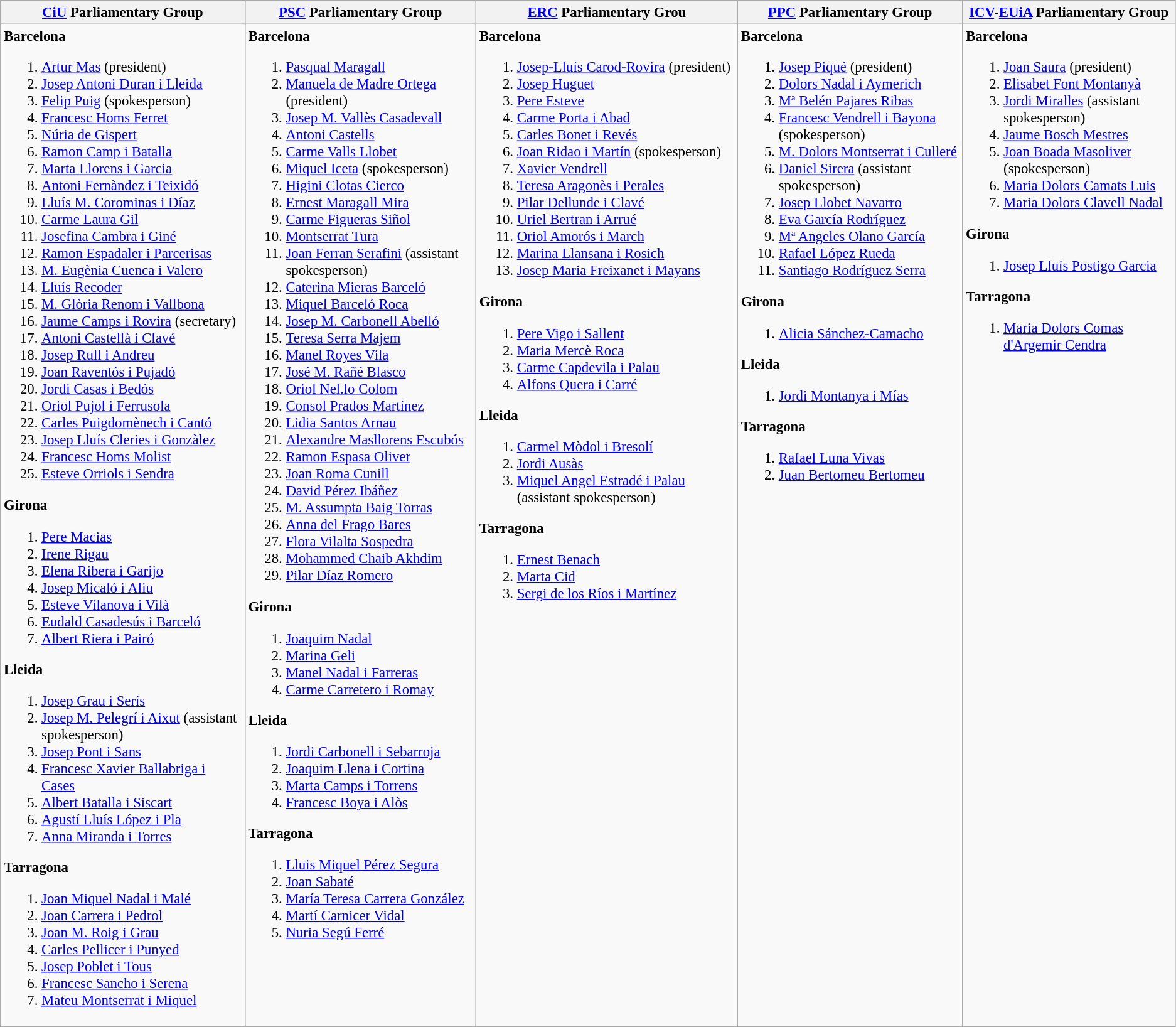<table class="wikitable" style="font-size: 95%;">
<tr>
<th><a href='#'>CiU</a> Parliamentary Group</th>
<th><a href='#'>PSC</a> Parliamentary Group</th>
<th><a href='#'>ERC</a> Parliamentary Grou</th>
<th><a href='#'>PPC</a> Parliamentary Group</th>
<th><a href='#'>ICV</a>-<a href='#'>EUiA</a> Parliamentary Group</th>
</tr>
<tr>
<td valign="top"><strong>Barcelona</strong><br><ol><li><a href='#'>Artur Mas</a> (president)</li><li><a href='#'>Josep Antoni Duran i Lleida</a></li><li><a href='#'>Felip Puig</a> (spokesperson)</li><li><a href='#'>Francesc Homs Ferret</a></li><li><a href='#'>Núria de Gispert</a></li><li><a href='#'>Ramon Camp i Batalla</a></li><li><a href='#'>Marta Llorens i Garcia</a></li><li><a href='#'>Antoni Fernàndez i Teixidó</a></li><li><a href='#'>Lluís M. Corominas i Díaz</a></li><li><a href='#'>Carme Laura Gil</a></li><li><a href='#'>Josefina Cambra i Giné</a></li><li><a href='#'>Ramon Espadaler i Parcerisas</a></li><li><a href='#'>M. Eugènia Cuenca i Valero</a></li><li><a href='#'>Lluís Recoder</a></li><li><a href='#'>M. Glòria Renom i Vallbona</a></li><li><a href='#'>Jaume Camps i Rovira</a> (secretary)</li><li><a href='#'>Antoni Castellà i Clavé</a></li><li><a href='#'>Josep Rull i Andreu</a></li><li><a href='#'>Joan Raventós i Pujadó</a></li><li><a href='#'>Jordi Casas i Bedós</a></li><li><a href='#'>Oriol Pujol i Ferrusola</a></li><li><a href='#'>Carles Puigdomènech i Cantó</a></li><li><a href='#'>Josep Lluís Cleries i Gonzàlez</a></li><li><a href='#'>Francesc Homs Molist</a></li><li><a href='#'>Esteve Orriols i Sendra</a></li></ol><strong>Girona</strong><ol><li><a href='#'>Pere Macias</a></li><li><a href='#'>Irene Rigau</a></li><li><a href='#'>Elena Ribera i Garijo</a></li><li><a href='#'>Josep Micaló i Aliu</a></li><li><a href='#'>Esteve Vilanova i Vilà</a></li><li><a href='#'>Eudald Casadesús i Barceló</a></li><li><a href='#'>Albert Riera i Pairó</a></li></ol><strong>Lleida</strong><ol><li><a href='#'>Josep Grau i Serís</a></li><li><a href='#'>Josep M. Pelegrí i Aixut</a> (assistant spokesperson)</li><li><a href='#'>Josep Pont i Sans</a></li><li><a href='#'>Francesc Xavier Ballabriga i Cases</a></li><li><a href='#'>Albert Batalla i Siscart</a></li><li><a href='#'>Agustí Lluís López i Pla</a></li><li><a href='#'>Anna Miranda i Torres</a></li></ol><strong>Tarragona</strong><ol><li><a href='#'>Joan Miquel Nadal i Malé</a></li><li><a href='#'>Joan Carrera i Pedrol</a></li><li><a href='#'>Joan M. Roig i Grau</a></li><li><a href='#'>Carles Pellicer i Punyed</a></li><li><a href='#'>Josep Poblet i Tous</a></li><li><a href='#'>Francesc Sancho i Serena</a></li><li><a href='#'>Mateu Montserrat i Miquel</a></li></ol></td>
<td valign="top"><strong>Barcelona</strong><br><ol><li><a href='#'>Pasqual Maragall</a></li><li><a href='#'>Manuela de Madre Ortega</a> (president)</li><li><a href='#'>Josep M. Vallès Casadevall</a></li><li><a href='#'>Antoni Castells</a></li><li><a href='#'>Carme Valls Llobet</a></li><li><a href='#'>Miquel Iceta</a> (spokesperson)</li><li><a href='#'>Higini Clotas Cierco</a></li><li><a href='#'>Ernest Maragall Mira</a></li><li><a href='#'>Carme Figueras Siñol</a></li><li><a href='#'>Montserrat Tura</a></li><li><a href='#'>Joan Ferran Serafini</a> (assistant spokesperson)</li><li><a href='#'>Caterina Mieras Barceló</a></li><li><a href='#'>Miquel Barceló Roca</a></li><li><a href='#'>Josep M. Carbonell Abelló</a></li><li><a href='#'>Teresa Serra Majem</a></li><li><a href='#'>Manel Royes Vila</a></li><li><a href='#'>José M. Rañé Blasco</a></li><li><a href='#'>Oriol Nel.lo Colom</a></li><li><a href='#'>Consol Prados Martínez</a></li><li><a href='#'>Lidia Santos Arnau</a></li><li><a href='#'>Alexandre Masllorens Escubós</a></li><li><a href='#'>Ramon Espasa Oliver</a></li><li><a href='#'>Joan Roma Cunill</a></li><li><a href='#'>David Pérez Ibáñez</a></li><li><a href='#'>M. Assumpta Baig Torras</a></li><li><a href='#'>Anna del Frago Bares</a></li><li><a href='#'>Flora Vilalta Sospedra</a></li><li><a href='#'>Mohammed Chaib Akhdim</a></li><li><a href='#'>Pilar Díaz Romero</a></li></ol><strong>Girona</strong><ol><li><a href='#'>Joaquim Nadal</a></li><li><a href='#'>Marina Geli</a></li><li><a href='#'>Manel Nadal i Farreras</a></li><li><a href='#'>Carme Carretero i Romay</a></li></ol><strong>Lleida</strong><ol><li><a href='#'>Jordi Carbonell i Sebarroja</a></li><li><a href='#'>Joaquim Llena i Cortina</a></li><li><a href='#'>Marta Camps i Torrens</a></li><li><a href='#'>Francesc Boya i Alòs</a></li></ol><strong>Tarragona</strong><ol><li><a href='#'>Lluis Miquel Pérez Segura</a></li><li><a href='#'>Joan Sabaté</a></li><li><a href='#'>María Teresa Carrera González</a></li><li><a href='#'>Martí Carnicer Vidal</a></li><li><a href='#'>Nuria Segú Ferré</a></li></ol></td>
<td valign="top"><strong>Barcelona</strong><br><ol><li><a href='#'>Josep-Lluís Carod-Rovira</a> (president)</li><li><a href='#'>Josep Huguet</a></li><li><a href='#'>Pere Esteve</a></li><li><a href='#'>Carme Porta i Abad</a></li><li><a href='#'>Carles Bonet i Revés</a></li><li><a href='#'>Joan Ridao i Martín</a> (spokesperson)</li><li><a href='#'>Xavier Vendrell</a></li><li><a href='#'>Teresa Aragonès i Perales</a></li><li><a href='#'>Pilar Dellunde i Clavé</a></li><li><a href='#'>Uriel Bertran i Arrué</a></li><li><a href='#'>Oriol Amorós i March</a></li><li><a href='#'>Marina Llansana i Rosich</a></li><li><a href='#'>Josep Maria Freixanet i Mayans</a></li></ol><strong>Girona</strong><ol><li><a href='#'>Pere Vigo i Sallent</a></li><li><a href='#'>Maria Mercè Roca</a></li><li><a href='#'>Carme Capdevila i Palau</a></li><li><a href='#'>Alfons Quera i Carré</a></li></ol><strong>Lleida</strong><ol><li><a href='#'>Carmel Mòdol i Bresolí</a></li><li><a href='#'>Jordi Ausàs</a></li><li><a href='#'>Miquel Angel Estradé i Palau</a> (assistant spokesperson)</li></ol><strong>Tarragona</strong><ol><li><a href='#'>Ernest Benach</a></li><li><a href='#'>Marta Cid</a></li><li><a href='#'>Sergi de los Ríos i Martínez</a></li></ol></td>
<td valign="top"><strong>Barcelona</strong><br><ol><li><a href='#'>Josep Piqué</a> (president)</li><li><a href='#'>Dolors Nadal i Aymerich</a></li><li><a href='#'>Mª Belén Pajares Ribas</a></li><li><a href='#'>Francesc Vendrell i Bayona</a> (spokesperson)</li><li><a href='#'>M. Dolors Montserrat i Culleré</a></li><li><a href='#'>Daniel Sirera</a> (assistant spokesperson)</li><li><a href='#'>Josep Llobet Navarro</a></li><li><a href='#'>Eva García Rodríguez</a></li><li><a href='#'>Mª Angeles Olano García</a></li><li><a href='#'>Rafael López Rueda</a></li><li><a href='#'>Santiago Rodríguez Serra</a></li></ol><strong>Girona</strong><ol><li><a href='#'>Alicia Sánchez-Camacho</a></li></ol><strong>Lleida</strong><ol><li><a href='#'>Jordi Montanya i Mías</a></li></ol><strong>Tarragona</strong><ol><li><a href='#'>Rafael Luna Vivas</a></li><li><a href='#'>Juan Bertomeu Bertomeu</a></li></ol></td>
<td valign="top"><strong>Barcelona</strong><br><ol><li><a href='#'>Joan Saura</a> (president)</li><li><a href='#'>Elisabet Font Montanyà</a></li><li><a href='#'>Jordi Miralles</a> (assistant spokesperson)</li><li><a href='#'>Jaume Bosch Mestres</a></li><li><a href='#'>Joan Boada Masoliver</a> (spokesperson)</li><li><a href='#'>Maria Dolors Camats Luis</a></li><li><a href='#'>Maria Dolors Clavell Nadal</a></li></ol><strong>Girona</strong><ol><li><a href='#'>Josep Lluís Postigo Garcia</a></li></ol><strong>Tarragona</strong><ol><li><a href='#'>Maria Dolors Comas d'Argemir Cendra</a></li></ol></td>
</tr>
</table>
